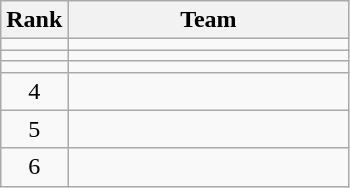<table class=wikitable style="text-align:center;">
<tr>
<th>Rank</th>
<th width=180>Team</th>
</tr>
<tr>
<td></td>
<td align=left></td>
</tr>
<tr>
<td></td>
<td align=left></td>
</tr>
<tr>
<td></td>
<td align=left></td>
</tr>
<tr>
<td>4</td>
<td align=left></td>
</tr>
<tr>
<td>5</td>
<td align=left></td>
</tr>
<tr>
<td>6</td>
<td align=left></td>
</tr>
</table>
